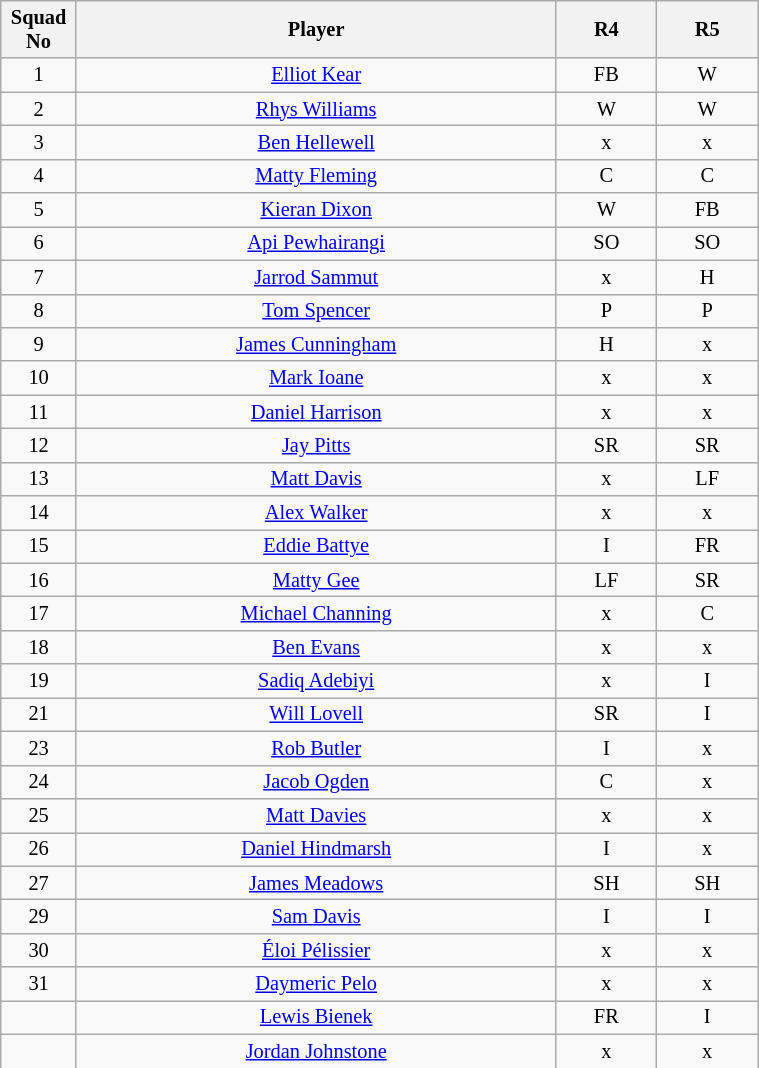<table class="wikitable"  style="font-size:85%; width:40%;">
<tr>
<th width=10%>Squad No</th>
<th !width=100%>Player</th>
<th>R4</th>
<th>R5</th>
</tr>
<tr>
<td align=center>1</td>
<td align=center><a href='#'>Elliot Kear</a></td>
<td align=center>FB</td>
<td align=center>W</td>
</tr>
<tr>
<td align=center>2</td>
<td align=center><a href='#'>Rhys Williams</a></td>
<td align=center>W</td>
<td align=center>W</td>
</tr>
<tr>
<td align=center>3</td>
<td align=center><a href='#'>Ben Hellewell</a></td>
<td align=center>x</td>
<td align=center>x</td>
</tr>
<tr>
<td align=center>4</td>
<td align=center><a href='#'>Matty Fleming</a></td>
<td align=center>C</td>
<td align=center>C</td>
</tr>
<tr>
<td align=center>5</td>
<td align=center><a href='#'>Kieran Dixon</a></td>
<td align=center>W</td>
<td align=center>FB</td>
</tr>
<tr>
<td align=center>6</td>
<td align=center><a href='#'>Api Pewhairangi</a></td>
<td align=center>SO</td>
<td align=center>SO</td>
</tr>
<tr>
<td align=center>7</td>
<td align=center><a href='#'>Jarrod Sammut</a></td>
<td align=center>x</td>
<td align=center>H</td>
</tr>
<tr>
<td align=center>8</td>
<td align=center><a href='#'>Tom Spencer</a></td>
<td align=center>P</td>
<td align=center>P</td>
</tr>
<tr>
<td align=center>9</td>
<td align=center><a href='#'>James Cunningham</a></td>
<td align=center>H</td>
<td align=center>x</td>
</tr>
<tr>
<td align=center>10</td>
<td align=center><a href='#'>Mark Ioane</a></td>
<td align=center>x</td>
<td align=center>x</td>
</tr>
<tr>
<td align=center>11</td>
<td align=center><a href='#'>Daniel Harrison</a></td>
<td align=center>x</td>
<td align=center>x</td>
</tr>
<tr>
<td align=center>12</td>
<td align=center><a href='#'>Jay Pitts</a></td>
<td align=center>SR</td>
<td align=center>SR</td>
</tr>
<tr>
<td align=center>13</td>
<td align=center><a href='#'>Matt Davis</a></td>
<td align=center>x</td>
<td align=center>LF</td>
</tr>
<tr>
<td align=center>14</td>
<td align=center><a href='#'>Alex Walker</a></td>
<td align=center>x</td>
<td align=center>x</td>
</tr>
<tr>
<td align=center>15</td>
<td align=center><a href='#'>Eddie Battye</a></td>
<td align=center>I</td>
<td align=center>FR</td>
</tr>
<tr>
<td align=center>16</td>
<td align=center><a href='#'>Matty Gee</a></td>
<td align=center>LF</td>
<td align=center>SR</td>
</tr>
<tr>
<td align=center>17</td>
<td align=center><a href='#'>Michael Channing</a></td>
<td align=center>x</td>
<td align=center>C</td>
</tr>
<tr>
<td align=center>18</td>
<td align=center><a href='#'>Ben Evans</a></td>
<td align=center>x</td>
<td align=center>x</td>
</tr>
<tr>
<td align=center>19</td>
<td align=center><a href='#'>Sadiq Adebiyi</a></td>
<td align=center>x</td>
<td align=center>I</td>
</tr>
<tr>
<td align=center>21</td>
<td align=center><a href='#'>Will Lovell</a></td>
<td align=center>SR</td>
<td align=center>I</td>
</tr>
<tr>
<td align=center>23</td>
<td align=center><a href='#'>Rob Butler</a></td>
<td align=center>I</td>
<td align=center>x</td>
</tr>
<tr>
<td align=center>24</td>
<td align=center><a href='#'>Jacob Ogden</a></td>
<td align=center>C</td>
<td align=center>x</td>
</tr>
<tr>
<td align=center>25</td>
<td align=center><a href='#'>Matt Davies</a></td>
<td align=center>x</td>
<td align=center>x</td>
</tr>
<tr>
<td align=center>26</td>
<td align=center><a href='#'>Daniel Hindmarsh</a></td>
<td align=center>I</td>
<td align=center>x</td>
</tr>
<tr>
<td align=center>27</td>
<td align=center><a href='#'>James Meadows</a></td>
<td align=center>SH</td>
<td align=center>SH</td>
</tr>
<tr>
<td align=center>29</td>
<td align=center><a href='#'>Sam Davis</a></td>
<td align=center>I</td>
<td align=center>I</td>
</tr>
<tr>
<td align=center>30</td>
<td align=center><a href='#'>Éloi Pélissier</a></td>
<td align=center>x</td>
<td align=center>x</td>
</tr>
<tr>
<td align=center>31</td>
<td align=center><a href='#'>Daymeric Pelo</a></td>
<td align=center>x</td>
<td align=center>x</td>
</tr>
<tr>
<td align=center></td>
<td align=center><a href='#'>Lewis Bienek</a></td>
<td align=center>FR</td>
<td align=center>I</td>
</tr>
<tr>
<td align=center></td>
<td align=center><a href='#'>Jordan Johnstone</a></td>
<td align=center>x</td>
<td align=center>x</td>
</tr>
</table>
